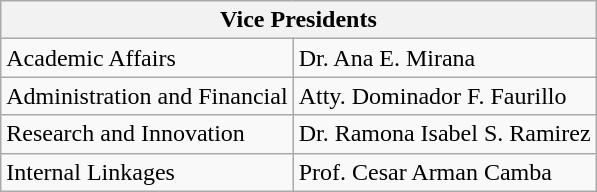<table class="wikitable">
<tr>
<th colspan="2">Vice Presidents</th>
</tr>
<tr>
<td>Academic Affairs</td>
<td>Dr. Ana E. Mirana</td>
</tr>
<tr>
<td>Administration and Financial</td>
<td>Atty. Dominador F. Faurillo</td>
</tr>
<tr>
<td>Research and Innovation</td>
<td>Dr. Ramona Isabel S. Ramirez</td>
</tr>
<tr>
<td>Internal Linkages</td>
<td>Prof. Cesar Arman Camba</td>
</tr>
</table>
